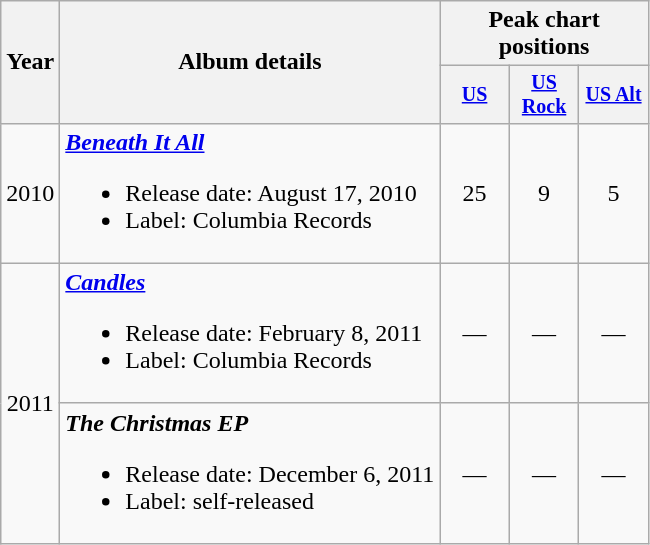<table class="wikitable" style="text-align:center;">
<tr>
<th rowspan="2">Year</th>
<th rowspan="2">Album details</th>
<th colspan="3">Peak chart<br>positions</th>
</tr>
<tr style="font-size:smaller;">
<th style="width:40px;"><a href='#'>US</a><br></th>
<th style="width:40px;"><a href='#'>US Rock</a><br></th>
<th style="width:40px;"><a href='#'>US Alt</a><br></th>
</tr>
<tr>
<td>2010</td>
<td style="text-align:left;"><strong><em><a href='#'>Beneath It All</a></em></strong><br><ul><li>Release date: August 17, 2010</li><li>Label: Columbia Records</li></ul></td>
<td>25</td>
<td>9</td>
<td>5</td>
</tr>
<tr>
<td rowspan="2">2011</td>
<td style="text-align:left;"><strong><em><a href='#'>Candles</a></em></strong><br><ul><li>Release date: February 8, 2011</li><li>Label: Columbia Records</li></ul></td>
<td>—</td>
<td>—</td>
<td>—</td>
</tr>
<tr>
<td style="text-align:left;"><strong><em>The Christmas EP</em></strong><br><ul><li>Release date: December 6, 2011</li><li>Label: self-released</li></ul></td>
<td>—</td>
<td>—</td>
<td>—</td>
</tr>
</table>
